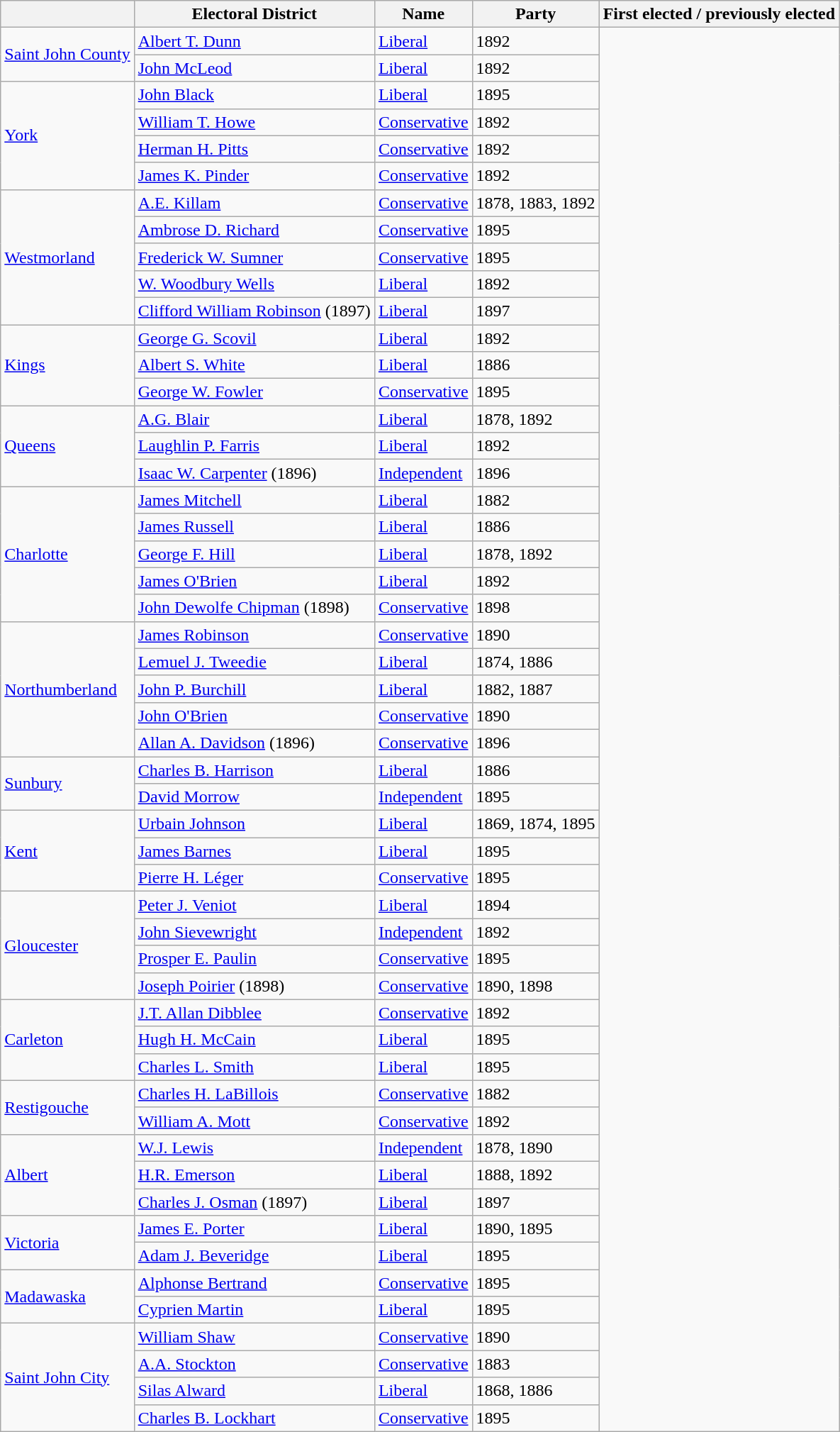<table class="wikitable sortable">
<tr>
<th></th>
<th>Electoral District</th>
<th>Name</th>
<th>Party</th>
<th>First elected / previously elected</th>
</tr>
<tr>
<td rowspan="2"><a href='#'>Saint John County</a></td>
<td><a href='#'>Albert T. Dunn</a></td>
<td><a href='#'>Liberal</a></td>
<td>1892</td>
</tr>
<tr>
<td><a href='#'>John McLeod</a></td>
<td><a href='#'>Liberal</a></td>
<td>1892</td>
</tr>
<tr>
<td rowspan="4"><a href='#'>York</a></td>
<td><a href='#'>John Black</a></td>
<td><a href='#'>Liberal</a></td>
<td>1895</td>
</tr>
<tr>
<td><a href='#'>William T. Howe</a></td>
<td><a href='#'>Conservative</a></td>
<td>1892</td>
</tr>
<tr>
<td><a href='#'>Herman H. Pitts</a></td>
<td><a href='#'>Conservative</a></td>
<td>1892</td>
</tr>
<tr>
<td><a href='#'>James K. Pinder</a></td>
<td><a href='#'>Conservative</a></td>
<td>1892</td>
</tr>
<tr>
<td rowspan="5"><a href='#'>Westmorland</a></td>
<td><a href='#'>A.E. Killam</a></td>
<td><a href='#'>Conservative</a></td>
<td>1878, 1883, 1892</td>
</tr>
<tr>
<td><a href='#'>Ambrose D. Richard</a></td>
<td><a href='#'>Conservative</a></td>
<td>1895</td>
</tr>
<tr>
<td><a href='#'>Frederick W. Sumner</a></td>
<td><a href='#'>Conservative</a></td>
<td>1895</td>
</tr>
<tr>
<td><a href='#'>W. Woodbury Wells</a></td>
<td><a href='#'>Liberal</a></td>
<td>1892</td>
</tr>
<tr>
<td><a href='#'>Clifford William Robinson</a> (1897)</td>
<td><a href='#'>Liberal</a></td>
<td>1897</td>
</tr>
<tr>
<td rowspan="3"><a href='#'>Kings</a></td>
<td><a href='#'>George G. Scovil</a></td>
<td><a href='#'>Liberal</a></td>
<td>1892</td>
</tr>
<tr>
<td><a href='#'>Albert S. White</a></td>
<td><a href='#'>Liberal</a></td>
<td>1886</td>
</tr>
<tr>
<td><a href='#'>George W. Fowler</a></td>
<td><a href='#'>Conservative</a></td>
<td>1895</td>
</tr>
<tr>
<td rowspan="3"><a href='#'>Queens</a></td>
<td><a href='#'>A.G. Blair</a></td>
<td><a href='#'>Liberal</a></td>
<td>1878, 1892</td>
</tr>
<tr>
<td><a href='#'>Laughlin P. Farris</a></td>
<td><a href='#'>Liberal</a></td>
<td>1892</td>
</tr>
<tr>
<td><a href='#'>Isaac W. Carpenter</a> (1896)</td>
<td><a href='#'>Independent</a></td>
<td>1896</td>
</tr>
<tr>
<td rowspan="5"><a href='#'>Charlotte</a></td>
<td><a href='#'>James Mitchell</a></td>
<td><a href='#'>Liberal</a></td>
<td>1882</td>
</tr>
<tr>
<td><a href='#'>James Russell</a></td>
<td><a href='#'>Liberal</a></td>
<td>1886</td>
</tr>
<tr>
<td><a href='#'>George F. Hill</a></td>
<td><a href='#'>Liberal</a></td>
<td>1878, 1892</td>
</tr>
<tr>
<td><a href='#'>James O'Brien</a></td>
<td><a href='#'>Liberal</a></td>
<td>1892</td>
</tr>
<tr>
<td><a href='#'>John Dewolfe Chipman</a> (1898)</td>
<td><a href='#'>Conservative</a></td>
<td>1898</td>
</tr>
<tr>
<td rowspan="5"><a href='#'>Northumberland</a></td>
<td><a href='#'>James Robinson</a></td>
<td><a href='#'>Conservative</a></td>
<td>1890</td>
</tr>
<tr>
<td><a href='#'>Lemuel J. Tweedie</a></td>
<td><a href='#'>Liberal</a></td>
<td>1874, 1886</td>
</tr>
<tr>
<td><a href='#'>John P. Burchill</a></td>
<td><a href='#'>Liberal</a></td>
<td>1882, 1887</td>
</tr>
<tr>
<td><a href='#'>John O'Brien</a></td>
<td><a href='#'>Conservative</a></td>
<td>1890</td>
</tr>
<tr>
<td><a href='#'>Allan A. Davidson</a> (1896)</td>
<td><a href='#'>Conservative</a></td>
<td>1896</td>
</tr>
<tr>
<td rowspan="2"><a href='#'>Sunbury</a></td>
<td><a href='#'>Charles B. Harrison</a></td>
<td><a href='#'>Liberal</a></td>
<td>1886</td>
</tr>
<tr>
<td><a href='#'>David Morrow</a></td>
<td><a href='#'>Independent</a></td>
<td>1895</td>
</tr>
<tr>
<td rowspan="3"><a href='#'>Kent</a></td>
<td><a href='#'>Urbain Johnson</a></td>
<td><a href='#'>Liberal</a></td>
<td>1869, 1874, 1895</td>
</tr>
<tr>
<td><a href='#'>James Barnes</a></td>
<td><a href='#'>Liberal</a></td>
<td>1895</td>
</tr>
<tr>
<td><a href='#'>Pierre H. Léger</a></td>
<td><a href='#'>Conservative</a></td>
<td>1895</td>
</tr>
<tr>
<td rowspan="4"><a href='#'>Gloucester</a></td>
<td><a href='#'>Peter J. Veniot</a></td>
<td><a href='#'>Liberal</a></td>
<td>1894</td>
</tr>
<tr>
<td><a href='#'>John Sievewright</a></td>
<td><a href='#'>Independent</a></td>
<td>1892</td>
</tr>
<tr>
<td><a href='#'>Prosper E. Paulin</a></td>
<td><a href='#'>Conservative</a></td>
<td>1895</td>
</tr>
<tr>
<td><a href='#'>Joseph Poirier</a> (1898)</td>
<td><a href='#'>Conservative</a></td>
<td>1890, 1898</td>
</tr>
<tr>
<td rowspan="3"><a href='#'>Carleton</a></td>
<td><a href='#'>J.T. Allan Dibblee</a></td>
<td><a href='#'>Conservative</a></td>
<td>1892</td>
</tr>
<tr>
<td><a href='#'>Hugh H. McCain</a></td>
<td><a href='#'>Liberal</a></td>
<td>1895</td>
</tr>
<tr>
<td><a href='#'>Charles L. Smith</a></td>
<td><a href='#'>Liberal</a></td>
<td>1895</td>
</tr>
<tr>
<td rowspan="2"><a href='#'>Restigouche</a></td>
<td><a href='#'>Charles H. LaBillois</a></td>
<td><a href='#'>Conservative</a></td>
<td>1882</td>
</tr>
<tr>
<td><a href='#'>William A. Mott</a></td>
<td><a href='#'>Conservative</a></td>
<td>1892</td>
</tr>
<tr>
<td rowspan="3"><a href='#'>Albert</a></td>
<td><a href='#'>W.J. Lewis</a></td>
<td><a href='#'>Independent</a></td>
<td>1878, 1890</td>
</tr>
<tr>
<td><a href='#'>H.R. Emerson</a></td>
<td><a href='#'>Liberal</a></td>
<td>1888, 1892</td>
</tr>
<tr>
<td><a href='#'>Charles J. Osman</a> (1897)</td>
<td><a href='#'>Liberal</a></td>
<td>1897</td>
</tr>
<tr>
<td rowspan="2"><a href='#'>Victoria</a></td>
<td><a href='#'>James E. Porter</a></td>
<td><a href='#'>Liberal</a></td>
<td>1890, 1895</td>
</tr>
<tr>
<td><a href='#'>Adam J. Beveridge</a></td>
<td><a href='#'>Liberal</a></td>
<td>1895</td>
</tr>
<tr>
<td rowspan="2"><a href='#'>Madawaska</a></td>
<td><a href='#'>Alphonse Bertrand</a></td>
<td><a href='#'>Conservative</a></td>
<td>1895</td>
</tr>
<tr>
<td><a href='#'>Cyprien Martin</a></td>
<td><a href='#'>Liberal</a></td>
<td>1895</td>
</tr>
<tr>
<td rowspan="4"><a href='#'>Saint John City</a></td>
<td><a href='#'>William Shaw</a></td>
<td><a href='#'>Conservative</a></td>
<td>1890</td>
</tr>
<tr>
<td><a href='#'>A.A. Stockton</a></td>
<td><a href='#'>Conservative</a></td>
<td>1883</td>
</tr>
<tr>
<td><a href='#'>Silas Alward</a></td>
<td><a href='#'>Liberal</a></td>
<td>1868, 1886</td>
</tr>
<tr>
<td><a href='#'>Charles B. Lockhart</a></td>
<td><a href='#'>Conservative</a></td>
<td>1895</td>
</tr>
</table>
